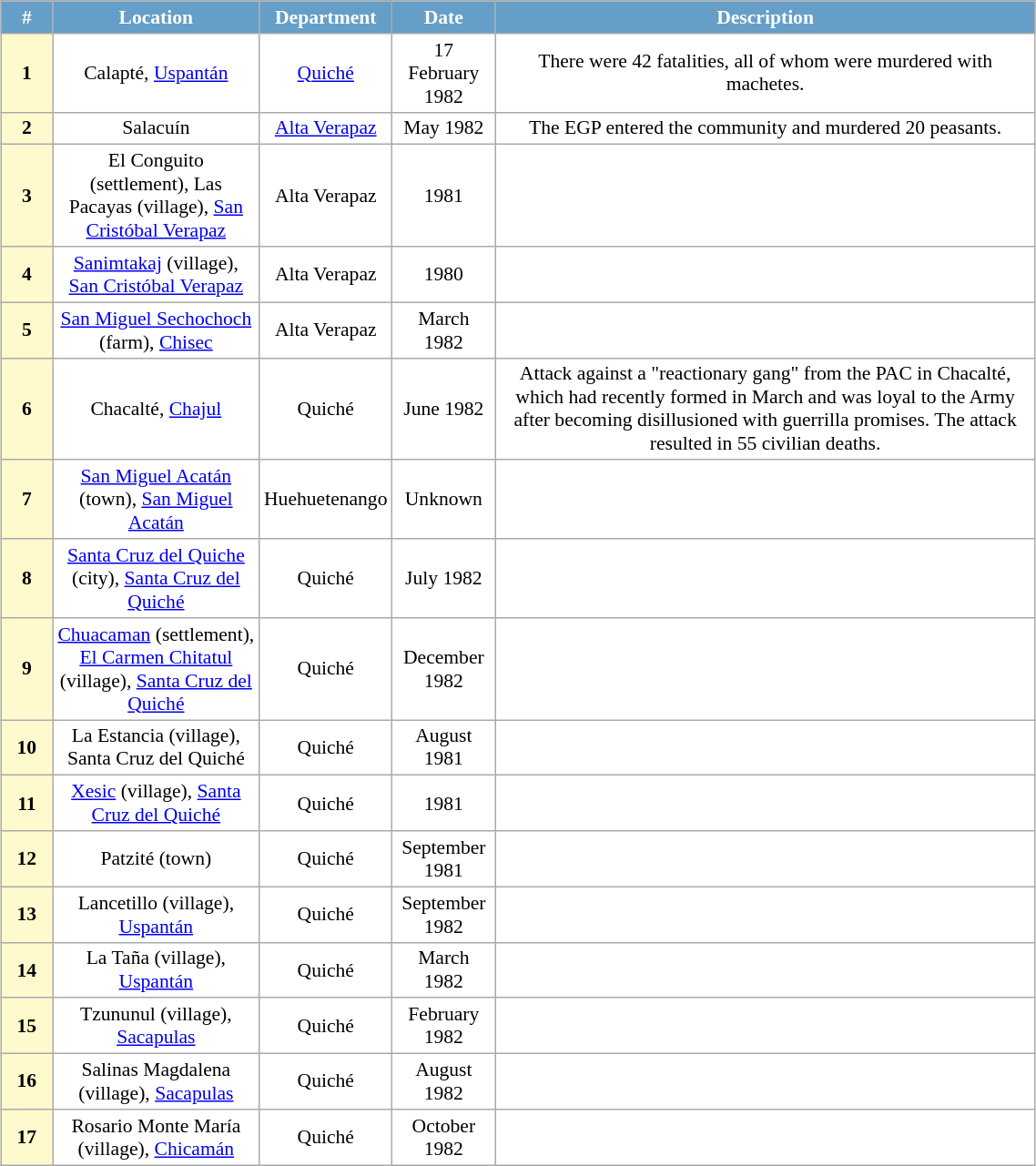<table class="wikitable"  style="text-align:center; background:white; width:60%; margin: 1em auto; font-size:90%;">
<tr style="color:white;">
<th style="background:#659ec7; width:5%;">#</th>
<th style="background:#659ec7; width:20%;">Location</th>
<th style="background:#659ec7; width:10%;">Department</th>
<th style="background:#659ec7; width:10%;">Date</th>
<th style="background:#659ec7;">Description</th>
</tr>
<tr>
<th style="background:lemonchiffon;">1</th>
<td>Calapté, <a href='#'>Uspantán</a></td>
<td><a href='#'>Quiché</a></td>
<td>17 February 1982</td>
<td>There were 42 fatalities, all of whom were murdered with machetes.</td>
</tr>
<tr>
<th style="background:lemonchiffon;">2</th>
<td>Salacuín</td>
<td><a href='#'>Alta Verapaz</a></td>
<td>May 1982</td>
<td>The EGP entered the community and murdered 20 peasants.</td>
</tr>
<tr>
<th style="background:lemonchiffon;">3</th>
<td>El Conguito (settlement), Las Pacayas (village), <a href='#'>San Cristóbal Verapaz</a></td>
<td>Alta Verapaz</td>
<td>1981</td>
<td></td>
</tr>
<tr>
<th style="background:lemonchiffon;">4</th>
<td><a href='#'>Sanimtakaj</a> (village), <a href='#'>San Cristóbal Verapaz</a></td>
<td>Alta Verapaz</td>
<td>1980</td>
<td></td>
</tr>
<tr>
<th style="background:lemonchiffon;">5</th>
<td><a href='#'>San Miguel Sechochoch</a> (farm), <a href='#'>Chisec</a></td>
<td>Alta Verapaz</td>
<td>March 1982</td>
<td></td>
</tr>
<tr>
<th style="background:lemonchiffon;">6</th>
<td>Chacalté, <a href='#'>Chajul</a></td>
<td>Quiché</td>
<td>June 1982</td>
<td>Attack against a "reactionary gang" from the PAC in Chacalté, which had recently formed in March and was loyal to the Army after becoming disillusioned with guerrilla promises. The attack resulted in 55 civilian deaths.</td>
</tr>
<tr>
<th style="background:lemonchiffon;">7</th>
<td><a href='#'>San Miguel Acatán</a> (town), <a href='#'>San Miguel Acatán</a></td>
<td>Huehuetenango</td>
<td>Unknown</td>
<td></td>
</tr>
<tr>
<th style="background:lemonchiffon;">8</th>
<td><a href='#'>Santa Cruz del Quiche</a> (city), <a href='#'>Santa Cruz del Quiché</a></td>
<td>Quiché</td>
<td>July 1982</td>
<td></td>
</tr>
<tr>
<th style="background:lemonchiffon;">9</th>
<td><a href='#'>Chuacaman</a> (settlement), <a href='#'>El Carmen Chitatul</a> (village), <a href='#'>Santa Cruz del Quiché</a></td>
<td>Quiché</td>
<td>December 1982</td>
<td></td>
</tr>
<tr>
<th style="background:lemonchiffon;">10</th>
<td>La Estancia (village), Santa Cruz del Quiché</td>
<td>Quiché</td>
<td>August 1981</td>
<td></td>
</tr>
<tr>
<th style="background:lemonchiffon;">11</th>
<td><a href='#'>Xesic</a> (village), <a href='#'>Santa Cruz del Quiché</a></td>
<td>Quiché</td>
<td>1981</td>
<td></td>
</tr>
<tr>
<th style="background:lemonchiffon;">12</th>
<td>Patzité (town)</td>
<td>Quiché</td>
<td>September 1981</td>
<td></td>
</tr>
<tr>
<th style="background:lemonchiffon;">13</th>
<td>Lancetillo (village), <a href='#'>Uspantán</a></td>
<td>Quiché</td>
<td>September 1982</td>
<td></td>
</tr>
<tr>
<th style="background:lemonchiffon;">14</th>
<td>La Taña (village), <a href='#'>Uspantán</a></td>
<td>Quiché</td>
<td>March 1982</td>
<td></td>
</tr>
<tr>
<th style="background:lemonchiffon;">15</th>
<td>Tzununul (village), <a href='#'>Sacapulas</a></td>
<td>Quiché</td>
<td>February 1982</td>
<td></td>
</tr>
<tr>
<th style="background:lemonchiffon;">16</th>
<td>Salinas Magdalena (village), <a href='#'>Sacapulas</a></td>
<td>Quiché</td>
<td>August 1982</td>
<td></td>
</tr>
<tr>
<th style="background:lemonchiffon;">17</th>
<td>Rosario Monte María (village), <a href='#'>Chicamán</a></td>
<td>Quiché</td>
<td>October 1982</td>
<td></td>
</tr>
</table>
